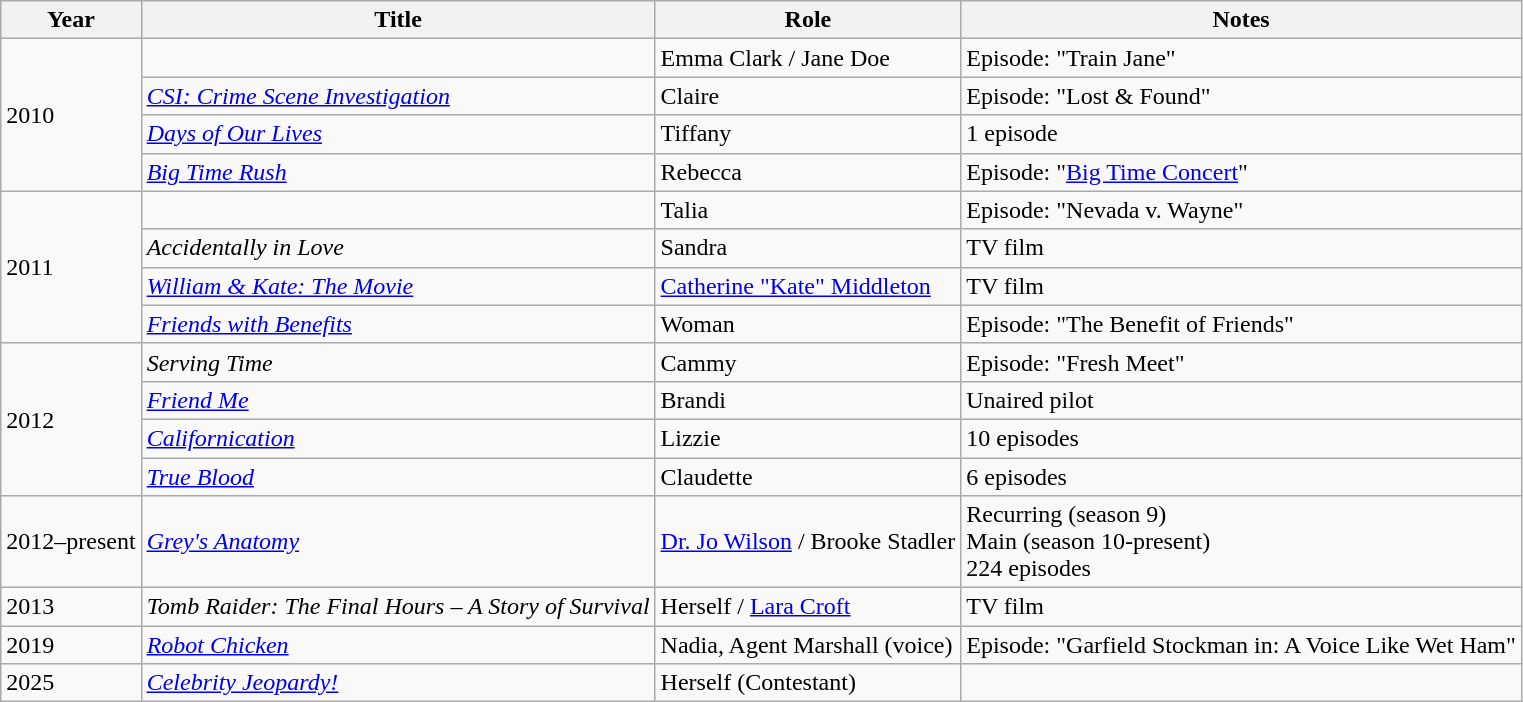<table class="wikitable sortable">
<tr>
<th>Year</th>
<th>Title</th>
<th>Role</th>
<th class="unsortable">Notes</th>
</tr>
<tr>
<td rowspan="4">2010</td>
<td><em></em></td>
<td>Emma Clark / Jane Doe</td>
<td>Episode: "Train Jane"</td>
</tr>
<tr>
<td><em><a href='#'>CSI: Crime Scene Investigation</a></em></td>
<td>Claire</td>
<td>Episode: "Lost & Found"</td>
</tr>
<tr>
<td><em><a href='#'>Days of Our Lives</a></em></td>
<td>Tiffany</td>
<td>1 episode</td>
</tr>
<tr>
<td><em><a href='#'>Big Time Rush</a></em></td>
<td>Rebecca</td>
<td>Episode: "<a href='#'>Big Time Concert</a>"</td>
</tr>
<tr>
<td rowspan="4">2011</td>
<td><em></em></td>
<td>Talia</td>
<td>Episode: "Nevada v. Wayne"</td>
</tr>
<tr>
<td><em>Accidentally in Love</em></td>
<td>Sandra</td>
<td>TV film</td>
</tr>
<tr>
<td><em><a href='#'>William & Kate: The Movie</a></em></td>
<td><a href='#'>Catherine "Kate" Middleton</a></td>
<td>TV film</td>
</tr>
<tr>
<td><em><a href='#'>Friends with Benefits</a></em></td>
<td>Woman</td>
<td>Episode: "The Benefit of Friends"</td>
</tr>
<tr>
<td rowspan="4">2012</td>
<td><em>Serving Time</em></td>
<td>Cammy</td>
<td>Episode: "Fresh Meet"</td>
</tr>
<tr>
<td><em><a href='#'>Friend Me</a></em></td>
<td>Brandi</td>
<td>Unaired pilot</td>
</tr>
<tr>
<td><em><a href='#'>Californication</a></em></td>
<td>Lizzie</td>
<td>10 episodes</td>
</tr>
<tr>
<td><em><a href='#'>True Blood</a></em></td>
<td>Claudette</td>
<td>6 episodes</td>
</tr>
<tr>
<td>2012–present</td>
<td><em><a href='#'>Grey's Anatomy</a></em></td>
<td><a href='#'> Dr. Jo Wilson</a> / Brooke Stadler</td>
<td>Recurring (season 9)<br>Main (season 10-present)<br>224 episodes</td>
</tr>
<tr>
<td>2013</td>
<td><em>Tomb Raider: The Final Hours – A Story of Survival</em></td>
<td>Herself / <a href='#'>Lara Croft</a></td>
<td>TV film</td>
</tr>
<tr>
<td>2019</td>
<td><em><a href='#'>Robot Chicken</a></em></td>
<td>Nadia, Agent Marshall (voice)</td>
<td>Episode: "Garfield Stockman in: A Voice Like Wet Ham"</td>
</tr>
<tr>
<td>2025</td>
<td><em><a href='#'>Celebrity Jeopardy!</a></em></td>
<td>Herself (Contestant)</td>
<td></td>
</tr>
</table>
